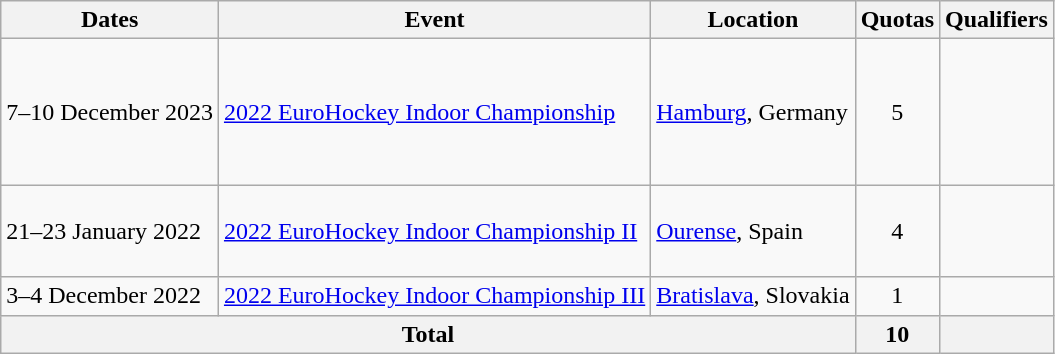<table class="wikitable">
<tr>
<th>Dates</th>
<th>Event</th>
<th>Location</th>
<th>Quotas</th>
<th>Qualifiers</th>
</tr>
<tr>
<td>7–10 December 2023</td>
<td><a href='#'>2022 EuroHockey Indoor Championship</a></td>
<td><a href='#'>Hamburg</a>, Germany</td>
<td align=center>5</td>
<td><br><br><br><s></s><br><br></td>
</tr>
<tr>
<td>21–23 January 2022</td>
<td><a href='#'>2022 EuroHockey Indoor Championship II</a></td>
<td><a href='#'>Ourense</a>, Spain</td>
<td align=center>4</td>
<td><br><br><br></td>
</tr>
<tr>
<td>3–4 December 2022</td>
<td><a href='#'>2022 EuroHockey Indoor Championship III</a></td>
<td><a href='#'>Bratislava</a>, Slovakia</td>
<td align=center>1</td>
<td></td>
</tr>
<tr>
<th colspan=3>Total</th>
<th>10</th>
<th></th>
</tr>
</table>
